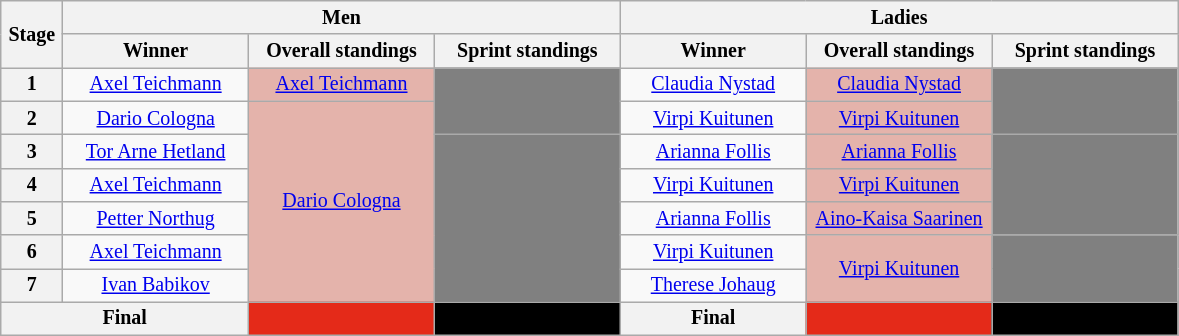<table class="wikitable" style="text-align: center; font-size:smaller;">
<tr>
<th scope="col" style="width:5%;" rowspan="2">Stage</th>
<th scope="col" style="width:45%;" colspan="3">Men</th>
<th scope="col" style="width:45%;" colspan="3">Ladies</th>
</tr>
<tr>
<th scope="col" style="width:15%;">Winner</th>
<th scope="col" style="width:15%;">Overall standings<br></th>
<th scope="col" style="width:15%;">Sprint standings<br></th>
<th scope="col" style="width:15%;">Winner</th>
<th scope="col" style="width:15%;">Overall standings<br></th>
<th scope="col" style="width:15%;">Sprint standings<br></th>
</tr>
<tr>
<th scope="row">1</th>
<td><a href='#'>Axel Teichmann</a></td>
<td style="background:#E4B3AB;"><a href='#'>Axel Teichmann</a></td>
<td style="background:grey" rowspan=2></td>
<td><a href='#'>Claudia Nystad</a></td>
<td style="background:#E4B3AB;"><a href='#'>Claudia Nystad</a></td>
<td style="background:grey" rowspan=2></td>
</tr>
<tr>
<th scope="row">2</th>
<td><a href='#'>Dario Cologna</a></td>
<td style="background:#E4B3AB;" rowspan=6><a href='#'>Dario Cologna</a></td>
<td><a href='#'>Virpi Kuitunen</a></td>
<td style="background:#E4B3AB;"><a href='#'>Virpi Kuitunen</a></td>
</tr>
<tr>
<th scope="row">3</th>
<td><a href='#'>Tor Arne Hetland</a></td>
<td style="background:grey" rowspan=5></td>
<td><a href='#'>Arianna Follis</a></td>
<td style="background:#E4B3AB;"><a href='#'>Arianna Follis</a></td>
<td style="background:grey" rowspan=3></td>
</tr>
<tr>
<th scope="row">4</th>
<td><a href='#'>Axel Teichmann</a></td>
<td><a href='#'>Virpi Kuitunen</a></td>
<td style="background:#E4B3AB;"><a href='#'>Virpi Kuitunen</a></td>
</tr>
<tr>
<th scope="row">5</th>
<td><a href='#'>Petter Northug</a></td>
<td><a href='#'>Arianna Follis</a></td>
<td style="background:#E4B3AB;"><a href='#'>Aino-Kaisa Saarinen</a></td>
</tr>
<tr>
<th scope="row">6</th>
<td><a href='#'>Axel Teichmann</a></td>
<td><a href='#'>Virpi Kuitunen</a></td>
<td style="background:#E4B3AB;" rowspan=2><a href='#'>Virpi Kuitunen</a></td>
<td style="background:grey" rowspan=2></td>
</tr>
<tr>
<th scope="row">7</th>
<td><a href='#'>Ivan Babikov</a></td>
<td><a href='#'>Therese Johaug</a></td>
</tr>
<tr>
<th colspan="2">Final</th>
<td style="background:#E42A19;"></td>
<th style="background:black"></th>
<th><strong>Final</strong></th>
<td style="background:#E42A19;"></td>
<th style="background:black"></th>
</tr>
</table>
